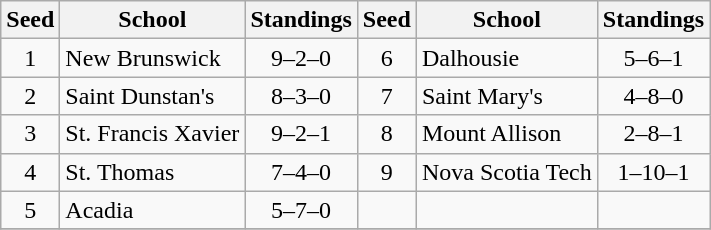<table class="wikitable">
<tr>
<th>Seed</th>
<th>School</th>
<th>Standings</th>
<th>Seed</th>
<th>School</th>
<th>Standings</th>
</tr>
<tr>
<td style="text-align:center">1</td>
<td>New Brunswick</td>
<td style="text-align:center">9–2–0</td>
<td style="text-align:center">6</td>
<td>Dalhousie</td>
<td style="text-align:center">5–6–1</td>
</tr>
<tr>
<td style="text-align:center">2</td>
<td>Saint Dunstan's</td>
<td style="text-align:center">8–3–0</td>
<td style="text-align:center">7</td>
<td>Saint Mary's</td>
<td style="text-align:center">4–8–0</td>
</tr>
<tr>
<td style="text-align:center">3</td>
<td>St. Francis Xavier</td>
<td style="text-align:center">9–2–1</td>
<td style="text-align:center">8</td>
<td>Mount Allison</td>
<td style="text-align:center">2–8–1</td>
</tr>
<tr>
<td style="text-align:center">4</td>
<td>St. Thomas</td>
<td style="text-align:center">7–4–0</td>
<td style="text-align:center">9</td>
<td>Nova Scotia Tech</td>
<td style="text-align:center">1–10–1</td>
</tr>
<tr>
<td style="text-align:center">5</td>
<td>Acadia</td>
<td style="text-align:center">5–7–0</td>
<td></td>
<td></td>
<td></td>
</tr>
<tr>
</tr>
</table>
